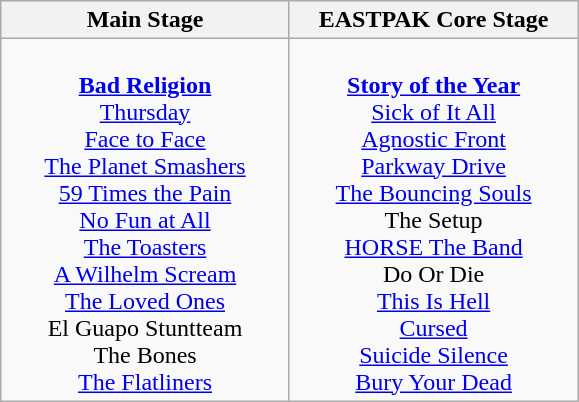<table class="wikitable">
<tr>
<th>Main Stage</th>
<th>EASTPAK Core Stage</th>
</tr>
<tr>
<td style="text-align:center; vertical-align:top; width:185px;"><br><strong><a href='#'>Bad Religion</a></strong>
<br><a href='#'>Thursday</a>
<br><a href='#'>Face to Face</a>
<br><a href='#'>The Planet Smashers</a>
<br><a href='#'>59 Times the Pain</a>
<br><a href='#'>No Fun at All</a>
<br><a href='#'>The Toasters</a>
<br><a href='#'>A Wilhelm Scream</a>
<br><a href='#'>The Loved Ones</a>
<br>El Guapo Stuntteam
<br>The Bones
<br><a href='#'>The Flatliners</a></td>
<td style="text-align:center; vertical-align:top; width:185px;"><br><strong><a href='#'>Story of the Year</a></strong>
<br><a href='#'>Sick of It All</a>
<br><a href='#'>Agnostic Front</a>
<br><a href='#'>Parkway Drive</a>
<br><a href='#'>The Bouncing Souls</a>
<br>The Setup
<br><a href='#'>HORSE The Band</a>
<br>Do Or Die
<br><a href='#'>This Is Hell</a>
<br><a href='#'>Cursed</a>
<br><a href='#'>Suicide Silence</a>
<br><a href='#'>Bury Your Dead</a></td>
</tr>
</table>
